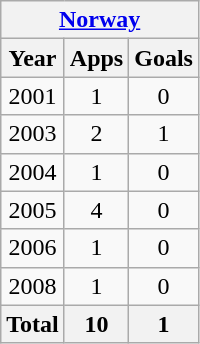<table class="wikitable" style="text-align:center">
<tr>
<th colspan="3"><a href='#'>Norway</a></th>
</tr>
<tr>
<th>Year</th>
<th>Apps</th>
<th>Goals</th>
</tr>
<tr>
<td>2001</td>
<td>1</td>
<td>0</td>
</tr>
<tr>
<td>2003</td>
<td>2</td>
<td>1</td>
</tr>
<tr>
<td>2004</td>
<td>1</td>
<td>0</td>
</tr>
<tr>
<td>2005</td>
<td>4</td>
<td>0</td>
</tr>
<tr>
<td>2006</td>
<td>1</td>
<td>0</td>
</tr>
<tr>
<td>2008</td>
<td>1</td>
<td>0</td>
</tr>
<tr>
<th>Total</th>
<th>10</th>
<th>1</th>
</tr>
</table>
